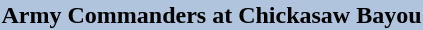<table align=right>
<tr>
<th style="background:#b0c4de;"><strong>Army Commanders at Chickasaw Bayou</strong></th>
</tr>
<tr>
<td></td>
</tr>
</table>
